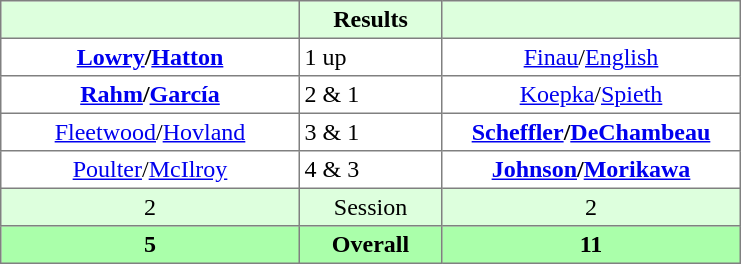<table border="1" cellpadding="3" style="border-collapse:collapse; text-align:center;">
<tr style="background:#dfd;">
<th style="width:12em;"></th>
<th style="width:5.5em;">Results</th>
<th style="width:12em;"></th>
</tr>
<tr>
<td><strong><a href='#'>Lowry</a>/<a href='#'>Hatton</a></strong></td>
<td align=left> 1 up</td>
<td><a href='#'>Finau</a>/<a href='#'>English</a></td>
</tr>
<tr>
<td><strong><a href='#'>Rahm</a>/<a href='#'>García</a></strong></td>
<td align=left> 2 & 1</td>
<td><a href='#'>Koepka</a>/<a href='#'>Spieth</a></td>
</tr>
<tr>
<td><a href='#'>Fleetwood</a>/<a href='#'>Hovland</a></td>
<td align=left> 3 & 1</td>
<td><strong><a href='#'>Scheffler</a>/<a href='#'>DeChambeau</a></strong></td>
</tr>
<tr>
<td><a href='#'>Poulter</a>/<a href='#'>McIlroy</a></td>
<td align=left> 4 & 3</td>
<td><strong><a href='#'>Johnson</a>/<a href='#'>Morikawa</a></strong></td>
</tr>
<tr style="background:#dfd;">
<td>2</td>
<td>Session</td>
<td>2</td>
</tr>
<tr style="background:#afa;">
<th>5</th>
<th>Overall</th>
<th>11</th>
</tr>
</table>
